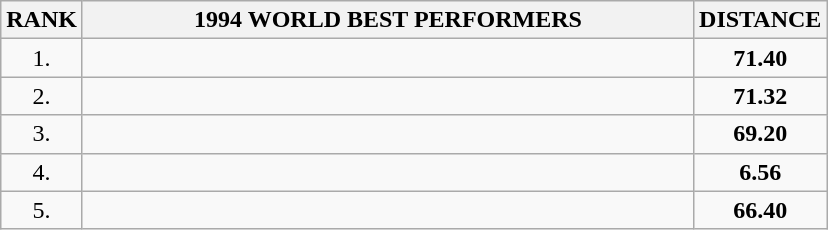<table class=wikitable>
<tr>
<th>RANK</th>
<th align="center" style="width: 25em">1994 WORLD BEST PERFORMERS</th>
<th align="center" style="width: 5em">DISTANCE</th>
</tr>
<tr>
<td align="center">1.</td>
<td></td>
<td align="center"><strong>71.40</strong></td>
</tr>
<tr>
<td align="center">2.</td>
<td></td>
<td align="center"><strong>71.32</strong></td>
</tr>
<tr>
<td align="center">3.</td>
<td></td>
<td align="center"><strong>69.20</strong></td>
</tr>
<tr>
<td align="center">4.</td>
<td></td>
<td align="center"><strong>6.56</strong></td>
</tr>
<tr>
<td align="center">5.</td>
<td></td>
<td align="center"><strong>66.40</strong></td>
</tr>
</table>
